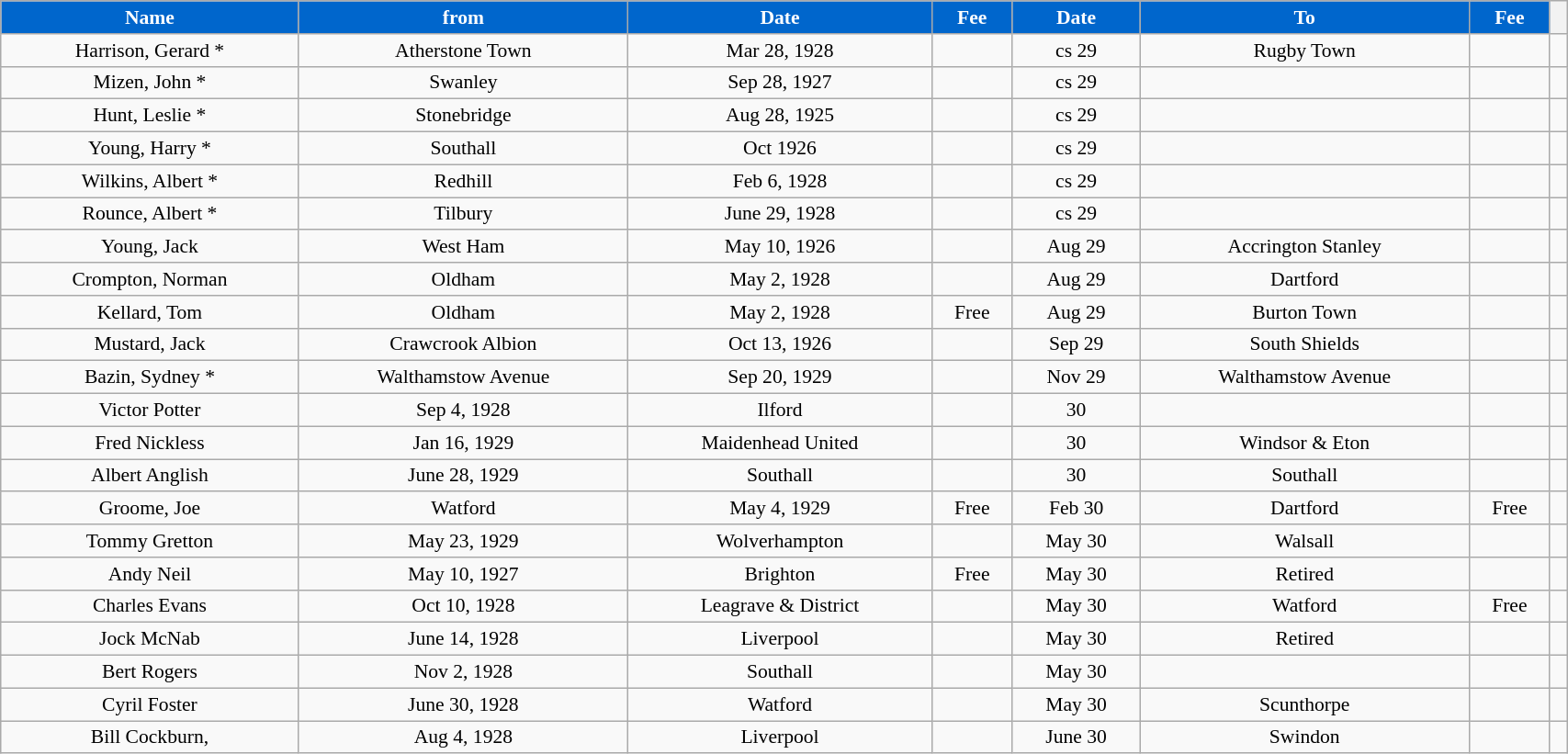<table class="wikitable" style="text-align:center; font-size:90%; width:90%;">
<tr>
<th style="background:#0066CC; color:#FFFFFF; text-align:center;"><strong>Name</strong></th>
<th style="background:#0066CC; color:#FFFFFF; text-align:center;">from</th>
<th style="background:#0066CC; color:#FFFFFF; text-align:center;"><strong>Date</strong></th>
<th style="background:#0066CC; color:#FFFFFF; text-align:center;"><strong>Fee</strong></th>
<th style="background:#0066CC; color:#FFFFFF; text-align:center;"><strong>Date</strong></th>
<th style="background:#0066CC; color:#FFFFFF; text-align:center;"><strong>To</strong></th>
<th style="background:#0066CC; color:#FFFFFF; text-align:center;"><strong>Fee</strong></th>
<th></th>
</tr>
<tr>
<td>Harrison, Gerard *</td>
<td>Atherstone Town</td>
<td>Mar 28, 1928</td>
<td></td>
<td>cs 29</td>
<td>Rugby Town</td>
<td></td>
<td></td>
</tr>
<tr>
<td>Mizen, John *</td>
<td>Swanley</td>
<td>Sep 28, 1927</td>
<td></td>
<td>cs 29</td>
<td></td>
<td></td>
<td></td>
</tr>
<tr>
<td>Hunt, Leslie *</td>
<td>Stonebridge</td>
<td>Aug 28, 1925</td>
<td></td>
<td>cs 29</td>
<td></td>
<td></td>
<td></td>
</tr>
<tr>
<td>Young, Harry *</td>
<td>Southall</td>
<td>Oct 1926</td>
<td></td>
<td>cs 29</td>
<td></td>
<td></td>
<td></td>
</tr>
<tr>
<td>Wilkins, Albert *</td>
<td>Redhill</td>
<td>Feb 6, 1928</td>
<td></td>
<td>cs 29</td>
<td></td>
<td></td>
<td></td>
</tr>
<tr>
<td>Rounce, Albert *</td>
<td>Tilbury</td>
<td>June 29, 1928</td>
<td></td>
<td>cs 29</td>
<td></td>
<td></td>
<td></td>
</tr>
<tr>
<td>Young, Jack</td>
<td>West Ham</td>
<td>May 10, 1926</td>
<td></td>
<td>Aug 29</td>
<td>Accrington Stanley</td>
<td></td>
<td></td>
</tr>
<tr>
<td>Crompton, Norman</td>
<td>Oldham</td>
<td>May 2, 1928</td>
<td></td>
<td>Aug 29</td>
<td>Dartford</td>
<td></td>
<td></td>
</tr>
<tr>
<td>Kellard, Tom</td>
<td>Oldham</td>
<td>May 2, 1928</td>
<td>Free</td>
<td>Aug 29</td>
<td>Burton Town</td>
<td></td>
<td></td>
</tr>
<tr>
<td>Mustard, Jack</td>
<td>Crawcrook Albion</td>
<td>Oct 13, 1926</td>
<td></td>
<td>Sep 29</td>
<td>South Shields</td>
<td></td>
<td></td>
</tr>
<tr>
<td>Bazin, Sydney *</td>
<td>Walthamstow Avenue</td>
<td>Sep 20, 1929</td>
<td></td>
<td>Nov 29</td>
<td>Walthamstow Avenue</td>
<td></td>
<td></td>
</tr>
<tr>
<td>Victor Potter</td>
<td>Sep 4, 1928</td>
<td>Ilford</td>
<td></td>
<td>30</td>
<td></td>
<td></td>
<td></td>
</tr>
<tr>
<td>Fred Nickless</td>
<td>Jan 16, 1929</td>
<td>Maidenhead United</td>
<td></td>
<td>30</td>
<td>Windsor & Eton</td>
<td></td>
<td></td>
</tr>
<tr>
<td>Albert Anglish</td>
<td>June 28, 1929</td>
<td>Southall</td>
<td></td>
<td>30</td>
<td>Southall</td>
<td></td>
<td></td>
</tr>
<tr>
<td>Groome, Joe</td>
<td>Watford</td>
<td>May 4, 1929</td>
<td>Free</td>
<td>Feb 30</td>
<td>Dartford</td>
<td>Free</td>
<td></td>
</tr>
<tr>
<td>Tommy Gretton</td>
<td>May 23, 1929</td>
<td>Wolverhampton</td>
<td></td>
<td>May 30</td>
<td>Walsall</td>
<td></td>
<td></td>
</tr>
<tr>
<td>Andy Neil</td>
<td>May 10, 1927</td>
<td>Brighton</td>
<td>Free</td>
<td>May 30</td>
<td>Retired</td>
<td></td>
<td></td>
</tr>
<tr>
<td>Charles Evans</td>
<td>Oct 10, 1928</td>
<td>Leagrave & District</td>
<td></td>
<td>May 30</td>
<td>Watford</td>
<td>Free</td>
<td></td>
</tr>
<tr>
<td>Jock McNab</td>
<td>June 14, 1928</td>
<td>Liverpool</td>
<td></td>
<td>May 30</td>
<td>Retired</td>
<td></td>
<td></td>
</tr>
<tr>
<td>Bert Rogers</td>
<td>Nov 2, 1928</td>
<td>Southall</td>
<td></td>
<td>May 30</td>
<td></td>
<td></td>
<td></td>
</tr>
<tr>
<td>Cyril Foster</td>
<td>June 30, 1928</td>
<td>Watford</td>
<td></td>
<td>May 30</td>
<td>Scunthorpe</td>
<td></td>
<td></td>
</tr>
<tr>
<td>Bill Cockburn,</td>
<td>Aug 4, 1928</td>
<td>Liverpool</td>
<td></td>
<td>June 30</td>
<td>Swindon</td>
<td></td>
<td></td>
</tr>
</table>
